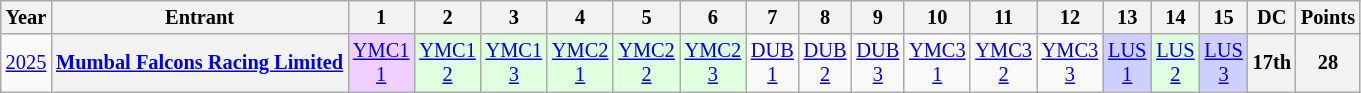<table class="wikitable" style="text-align:center; font-size:85%">
<tr>
<th>Year</th>
<th>Entrant</th>
<th>1</th>
<th>2</th>
<th>3</th>
<th>4</th>
<th>5</th>
<th>6</th>
<th>7</th>
<th>8</th>
<th>9</th>
<th>10</th>
<th>11</th>
<th>12</th>
<th>13</th>
<th>14</th>
<th>15</th>
<th>DC</th>
<th>Points</th>
</tr>
<tr>
<td><a href='#'>2025</a></td>
<th nowrap><a href='#'>Mumbal Falcons Racing Limited</a></th>
<td style="background:#EFCFFF;"><a href='#'>YMC1<br>1</a><br></td>
<td style="background:#DFFFDF;"><a href='#'>YMC1<br>2</a><br></td>
<td style="background:#DFFFDF;"><a href='#'>YMC1<br>3</a><br></td>
<td style="background:#DFFFDF;"><a href='#'>YMC2<br>1</a><br></td>
<td style="background:#DFFFDF;"><a href='#'>YMC2<br>2</a><br></td>
<td style="background:#DFFFDF;"><a href='#'>YMC2<br>3</a><br></td>
<td style="background:#;"><a href='#'>DUB<br>1</a></td>
<td style="background:#;"><a href='#'>DUB<br>2</a></td>
<td style="background:#;"><a href='#'>DUB<br>3</a></td>
<td style="background:#;"><a href='#'>YMC3<br>1</a></td>
<td style="background:#;"><a href='#'>YMC3<br>2</a></td>
<td style="background:#;"><a href='#'>YMC3<br>3</a></td>
<td style="background:#CFCFFF;"><a href='#'>LUS<br>1</a><br></td>
<td style="background:#DFFFDF;"><a href='#'>LUS<br>2</a><br></td>
<td style="background:#CFCFFF;"><a href='#'>LUS<br>3</a><br></td>
<th>17th</th>
<th>28</th>
</tr>
</table>
